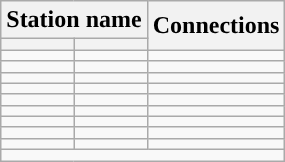<table class="wikitable">
<tr>
<th colspan="2">Station name</th>
<th rowspan="2">Connections</th>
</tr>
<tr>
<th></th>
<th></th>
</tr>
<tr>
<td></td>
<td></td>
<td></td>
</tr>
<tr>
<td></td>
<td></td>
<td></td>
</tr>
<tr>
<td></td>
<td></td>
<td></td>
</tr>
<tr>
<td></td>
<td></td>
<td></td>
</tr>
<tr>
<td></td>
<td></td>
<td></td>
</tr>
<tr>
<td></td>
<td></td>
<td></td>
</tr>
<tr>
<td></td>
<td></td>
<td></td>
</tr>
<tr>
<td></td>
<td></td>
<td></td>
</tr>
<tr>
<td></td>
<td></td>
<td></td>
</tr>
<tr style="background:#">
<td colspan = "7"></td>
</tr>
</table>
